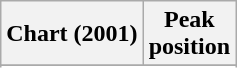<table class="wikitable sortable plainrowheaders" style="text-align:center">
<tr>
<th>Chart (2001)</th>
<th>Peak<br>position</th>
</tr>
<tr>
</tr>
<tr>
</tr>
<tr>
</tr>
<tr>
</tr>
<tr>
</tr>
<tr>
</tr>
</table>
